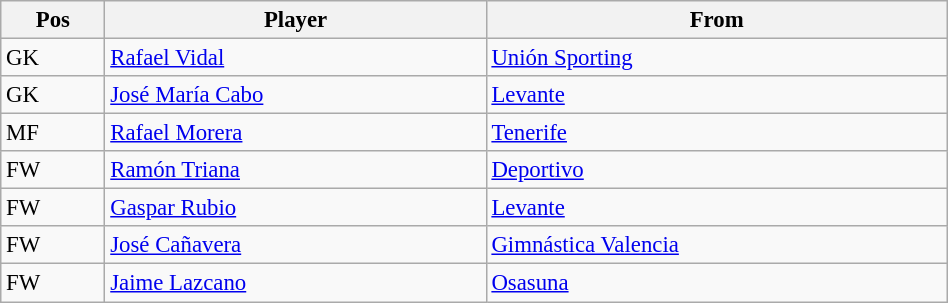<table width=50% class="wikitable" style="text-align:center; font-size:95%; text-align:left">
<tr>
<th><strong>Pos</strong></th>
<th><strong>Player</strong></th>
<th><strong>From</strong></th>
</tr>
<tr --->
<td>GK</td>
<td> <a href='#'>Rafael Vidal</a></td>
<td> <a href='#'>Unión Sporting</a></td>
</tr>
<tr --->
<td>GK</td>
<td> <a href='#'>José María Cabo</a></td>
<td> <a href='#'>Levante</a></td>
</tr>
<tr --->
<td>MF</td>
<td> <a href='#'>Rafael Morera</a></td>
<td> <a href='#'>Tenerife</a></td>
</tr>
<tr --->
<td>FW</td>
<td> <a href='#'>Ramón Triana</a></td>
<td> <a href='#'>Deportivo</a></td>
</tr>
<tr --->
<td>FW</td>
<td> <a href='#'>Gaspar Rubio</a></td>
<td> <a href='#'>Levante</a></td>
</tr>
<tr --->
<td>FW</td>
<td> <a href='#'>José Cañavera</a></td>
<td> <a href='#'>Gimnástica Valencia</a></td>
</tr>
<tr --->
<td>FW</td>
<td> <a href='#'>Jaime Lazcano</a></td>
<td> <a href='#'>Osasuna</a></td>
</tr>
</table>
